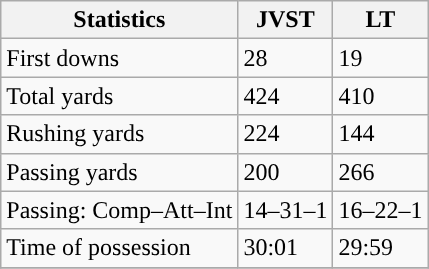<table class="wikitable" style="float: left;">
<tr>
<th>Statistics</th>
<th>JVST</th>
<th>LT</th>
</tr>
<tr>
<td>First downs</td>
<td>28</td>
<td>19</td>
</tr>
<tr>
<td>Total yards</td>
<td>424</td>
<td>410</td>
</tr>
<tr>
<td>Rushing yards</td>
<td>224</td>
<td>144</td>
</tr>
<tr>
<td>Passing yards</td>
<td>200</td>
<td>266</td>
</tr>
<tr>
<td>Passing: Comp–Att–Int</td>
<td>14–31–1</td>
<td>16–22–1</td>
</tr>
<tr>
<td>Time of possession</td>
<td>30:01</td>
<td>29:59</td>
</tr>
<tr>
</tr>
</table>
